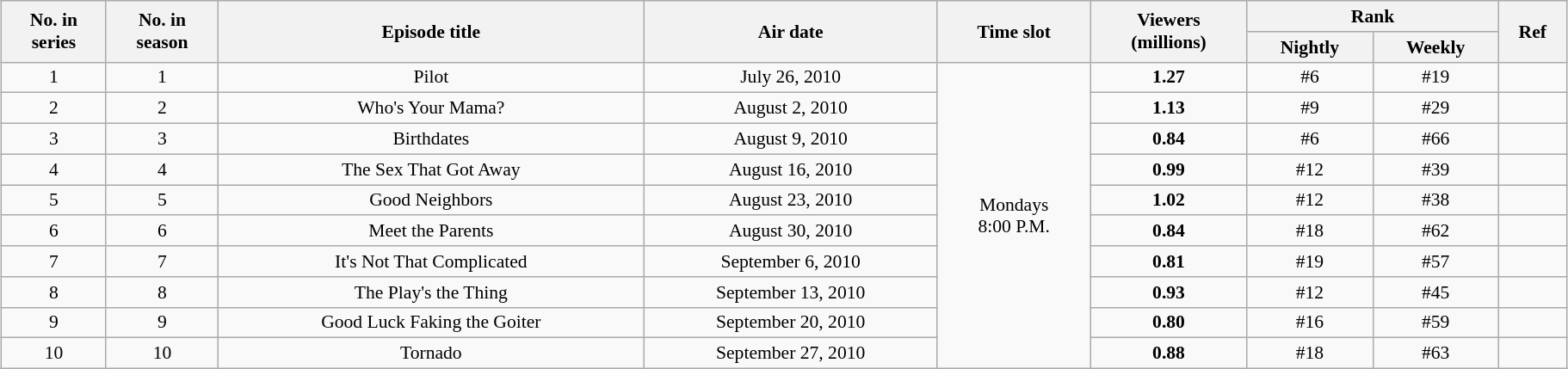<table class="wikitable" style="font-size:90%; text-align:center; width: 96%; margin-left: auto; margin-right: auto;">
<tr>
<th rowspan="2">No. in<br>series</th>
<th rowspan="2">No. in<br>season</th>
<th rowspan="2">Episode title</th>
<th rowspan="2">Air date</th>
<th rowspan="2">Time slot</th>
<th rowspan="2">Viewers<br>(millions)</th>
<th colspan="2">Rank</th>
<th rowspan="2">Ref</th>
</tr>
<tr>
<th>Nightly</th>
<th>Weekly</th>
</tr>
<tr>
<td style="text-align:center">1</td>
<td style="text-align:center">1</td>
<td>Pilot</td>
<td>July 26, 2010</td>
<td rowspan=10>Mondays<br>8:00 P.M.</td>
<td><strong>1.27</strong></td>
<td>#6</td>
<td>#19</td>
<td></td>
</tr>
<tr>
<td>2</td>
<td>2</td>
<td>Who's Your Mama?</td>
<td>August 2, 2010</td>
<td><strong>1.13</strong></td>
<td>#9</td>
<td>#29</td>
<td></td>
</tr>
<tr>
<td>3</td>
<td>3</td>
<td>Birthdates</td>
<td>August 9, 2010</td>
<td><strong>0.84</strong></td>
<td>#6</td>
<td>#66</td>
<td></td>
</tr>
<tr>
<td>4</td>
<td>4</td>
<td>The Sex That Got Away</td>
<td>August 16, 2010</td>
<td><strong>0.99</strong></td>
<td>#12</td>
<td>#39</td>
<td></td>
</tr>
<tr>
<td>5</td>
<td>5</td>
<td>Good Neighbors</td>
<td>August 23, 2010</td>
<td><strong>1.02</strong></td>
<td>#12</td>
<td>#38</td>
<td></td>
</tr>
<tr>
<td>6</td>
<td>6</td>
<td>Meet the Parents</td>
<td>August 30, 2010</td>
<td><strong>0.84</strong></td>
<td>#18</td>
<td>#62</td>
<td></td>
</tr>
<tr>
<td>7</td>
<td>7</td>
<td>It's Not That Complicated</td>
<td>September 6, 2010</td>
<td><strong>0.81</strong></td>
<td>#19</td>
<td>#57</td>
<td></td>
</tr>
<tr>
<td>8</td>
<td>8</td>
<td>The Play's the Thing</td>
<td>September 13, 2010</td>
<td><strong>0.93</strong></td>
<td>#12</td>
<td>#45</td>
<td></td>
</tr>
<tr>
<td>9</td>
<td>9</td>
<td>Good Luck Faking the Goiter</td>
<td>September 20, 2010</td>
<td><strong>0.80</strong></td>
<td>#16</td>
<td>#59</td>
<td></td>
</tr>
<tr>
<td>10</td>
<td>10</td>
<td>Tornado</td>
<td>September 27, 2010</td>
<td><strong>0.88</strong></td>
<td>#18</td>
<td>#63</td>
<td></td>
</tr>
</table>
